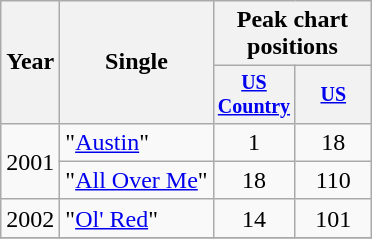<table class="wikitable" style="text-align:center;">
<tr>
<th rowspan="2">Year</th>
<th rowspan="2">Single</th>
<th colspan="2">Peak chart<br>positions</th>
</tr>
<tr style="font-size:smaller;">
<th width="45"><a href='#'>US Country</a></th>
<th width="45"><a href='#'>US</a></th>
</tr>
<tr>
<td rowspan="2">2001</td>
<td align="left">"<a href='#'>Austin</a>"</td>
<td>1</td>
<td>18</td>
</tr>
<tr>
<td align="left">"<a href='#'>All Over Me</a>"</td>
<td>18</td>
<td>110</td>
</tr>
<tr>
<td>2002</td>
<td align="left">"<a href='#'>Ol' Red</a>"</td>
<td>14</td>
<td>101</td>
</tr>
<tr>
</tr>
</table>
